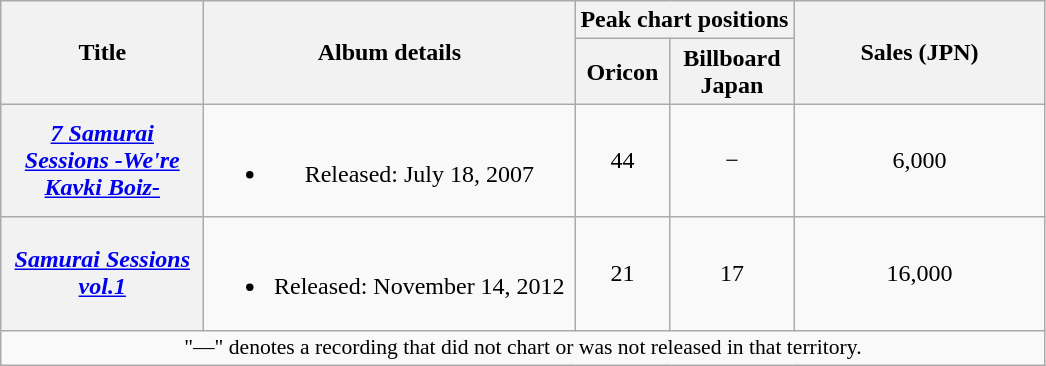<table class="wikitable plainrowheaders" style="text-align:center;">
<tr>
<th rowspan="2" style="width:8em;">Title</th>
<th rowspan="2" style="width:15em;">Album details</th>
<th colspan="2">Peak chart positions</th>
<th rowspan="2" style="width:10em;">Sales (JPN)</th>
</tr>
<tr>
<th>Oricon<br></th>
<th>Billboard<br>Japan</th>
</tr>
<tr>
<th scope="row"><em><a href='#'>7 Samurai Sessions -We're Kavki Boiz-</a></em></th>
<td><br><ul><li>Released: July 18, 2007</li></ul></td>
<td>44</td>
<td>−</td>
<td>6,000</td>
</tr>
<tr>
<th scope="row"><em><a href='#'>Samurai Sessions vol.1</a></em></th>
<td><br><ul><li>Released: November 14, 2012</li></ul></td>
<td>21</td>
<td>17</td>
<td>16,000</td>
</tr>
<tr>
<td align="center" colspan="5" style="font-size:90%">"—" denotes a recording that did not chart or was not released in that territory.</td>
</tr>
</table>
